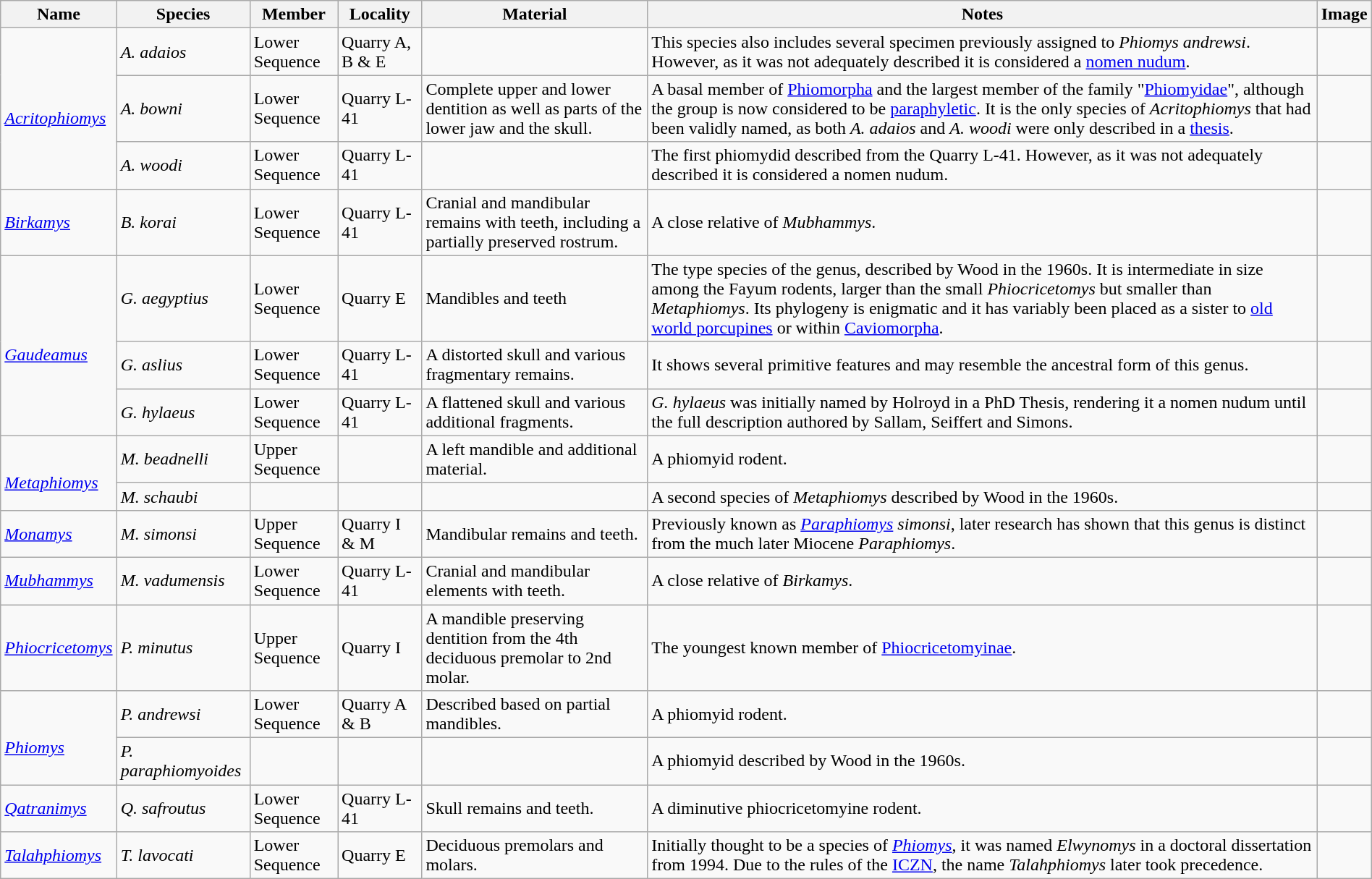<table class="wikitable" align="center" width="100%">
<tr>
<th>Name</th>
<th>Species</th>
<th>Member</th>
<th>Locality</th>
<th>Material</th>
<th>Notes</th>
<th>Image</th>
</tr>
<tr>
<td rowspan=3><br><em><a href='#'>Acritophiomys</a></em></td>
<td><em>A. adaios</em></td>
<td>Lower Sequence</td>
<td>Quarry A, B & E</td>
<td></td>
<td>This species also includes several specimen previously assigned to <em>Phiomys andrewsi</em>. However, as it was not adequately described it is considered a <a href='#'>nomen nudum</a>.</td>
<td></td>
</tr>
<tr>
<td><em>A. bowni</em></td>
<td>Lower Sequence</td>
<td>Quarry L-41</td>
<td>Complete upper and lower dentition as well as parts of the lower jaw and the skull.</td>
<td>A basal member of <a href='#'>Phiomorpha</a> and the largest member of the family "<a href='#'>Phiomyidae</a>", although the group is now considered to be <a href='#'>paraphyletic</a>. It is the only species of <em>Acritophiomys</em> that had been validly named, as both <em>A. adaios</em> and <em>A. woodi</em> were only described in a <a href='#'>thesis</a>.</td>
<td></td>
</tr>
<tr>
<td><em>A. woodi</em></td>
<td>Lower Sequence</td>
<td>Quarry L-41</td>
<td></td>
<td>The first phiomydid described from the Quarry L-41. However, as it was not adequately described it is considered a nomen nudum.</td>
<td></td>
</tr>
<tr>
<td><em><a href='#'>Birkamys</a></em></td>
<td><em>B. korai</em></td>
<td>Lower Sequence</td>
<td>Quarry L-41</td>
<td>Cranial and mandibular remains with teeth, including a partially preserved rostrum.</td>
<td>A close relative of <em>Mubhammys</em>.</td>
<td></td>
</tr>
<tr>
<td rowspan=3><br><em><a href='#'>Gaudeamus</a></em></td>
<td><em>G. aegyptius</em></td>
<td>Lower Sequence</td>
<td>Quarry E</td>
<td>Mandibles and teeth</td>
<td>The type species of the genus, described by Wood in the 1960s. It is intermediate in size among the Fayum rodents, larger than the small <em>Phiocricetomys</em> but smaller than <em>Metaphiomys</em>. Its phylogeny is enigmatic and it has variably been placed as a sister to <a href='#'>old world porcupines</a> or within <a href='#'>Caviomorpha</a>.</td>
<td></td>
</tr>
<tr>
<td><em>G. aslius</em></td>
<td>Lower Sequence</td>
<td>Quarry L-41</td>
<td>A distorted skull and various fragmentary remains.</td>
<td>It shows several primitive features and may resemble the ancestral form of this genus.</td>
<td></td>
</tr>
<tr>
<td><em>G. hylaeus</em></td>
<td>Lower Sequence</td>
<td>Quarry L-41</td>
<td>A flattened skull and various additional fragments.</td>
<td><em>G. hylaeus</em> was initially named by Holroyd in a PhD Thesis, rendering it a nomen nudum until the full description authored by Sallam, Seiffert and Simons.</td>
<td></td>
</tr>
<tr>
<td rowspan=2><br><em><a href='#'>Metaphiomys</a></em></td>
<td><em>M. beadnelli</em></td>
<td>Upper Sequence</td>
<td></td>
<td>A left mandible and additional material.</td>
<td>A phiomyid rodent.</td>
<td></td>
</tr>
<tr>
<td><em>M. schaubi</em></td>
<td></td>
<td></td>
<td></td>
<td>A second species of <em>Metaphiomys</em> described by Wood in the 1960s.</td>
<td></td>
</tr>
<tr>
<td><em><a href='#'>Monamys</a></em></td>
<td><em>M. simonsi</em></td>
<td>Upper Sequence</td>
<td>Quarry I & M</td>
<td>Mandibular remains and teeth.</td>
<td>Previously known as <em><a href='#'>Paraphiomys</a> simonsi</em>, later research has shown that this genus is distinct from the much later Miocene <em>Paraphiomys</em>.</td>
<td></td>
</tr>
<tr>
<td><em><a href='#'>Mubhammys</a></em></td>
<td><em>M. vadumensis</em></td>
<td>Lower Sequence</td>
<td>Quarry L-41</td>
<td>Cranial and mandibular elements with teeth.</td>
<td>A close relative of <em>Birkamys</em>.</td>
<td></td>
</tr>
<tr>
<td><em><a href='#'>Phiocricetomys</a></em></td>
<td><em>P. minutus</em></td>
<td>Upper Sequence</td>
<td>Quarry I</td>
<td>A mandible preserving dentition from the 4th deciduous premolar to 2nd molar.</td>
<td>The youngest known member of <a href='#'>Phiocricetomyinae</a>.</td>
<td></td>
</tr>
<tr>
<td rowspan=2><br><em><a href='#'>Phiomys</a></em></td>
<td><em>P. andrewsi</em></td>
<td>Lower Sequence</td>
<td>Quarry A & B</td>
<td>Described based on partial mandibles.</td>
<td>A phiomyid rodent.</td>
<td></td>
</tr>
<tr>
<td><em>P. paraphiomyoides</em></td>
<td></td>
<td></td>
<td></td>
<td>A phiomyid described by Wood in the 1960s.</td>
<td></td>
</tr>
<tr>
<td><em><a href='#'>Qatranimys</a></em></td>
<td><em>Q. safroutus</em></td>
<td>Lower Sequence</td>
<td>Quarry L-41</td>
<td>Skull remains and teeth.</td>
<td>A diminutive phiocricetomyine rodent.</td>
<td></td>
</tr>
<tr>
<td><em><a href='#'>Talahphiomys</a></em></td>
<td><em>T. lavocati</em></td>
<td>Lower Sequence</td>
<td>Quarry E</td>
<td>Deciduous premolars and molars.</td>
<td>Initially thought to be a species of <em><a href='#'>Phiomys</a></em>, it was named <em>Elwynomys</em> in a doctoral dissertation from 1994. Due to the rules of the <a href='#'>ICZN</a>, the name <em>Talahphiomys</em> later took precedence.</td>
<td></td>
</tr>
</table>
